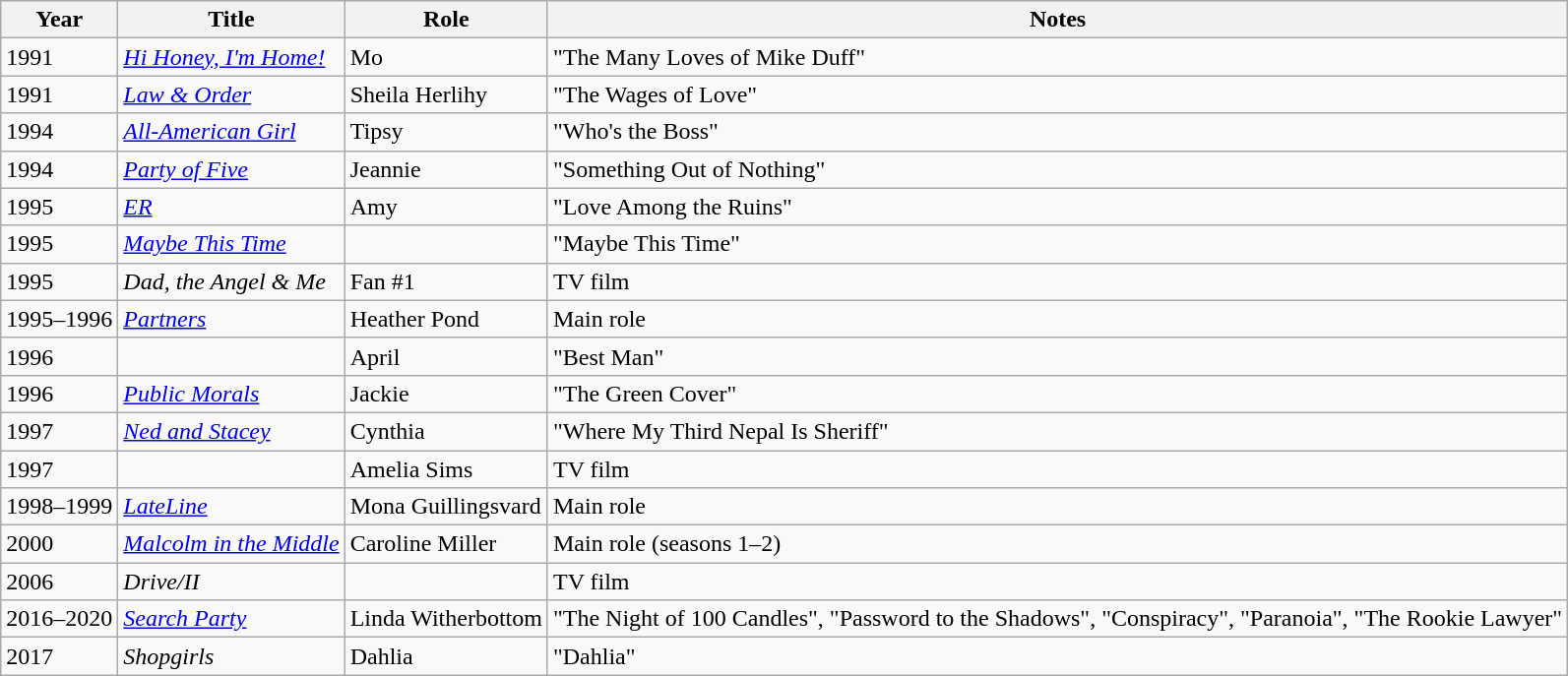<table class="wikitable sortable">
<tr>
<th>Year</th>
<th>Title</th>
<th>Role</th>
<th class="unsortable">Notes</th>
</tr>
<tr>
<td>1991</td>
<td><em><a href='#'>Hi Honey, I'm Home!</a></em></td>
<td>Mo</td>
<td>"The Many Loves of Mike Duff"</td>
</tr>
<tr>
<td>1991</td>
<td><em><a href='#'>Law & Order</a></em></td>
<td>Sheila Herlihy</td>
<td>"The Wages of Love"</td>
</tr>
<tr>
<td>1994</td>
<td><em><a href='#'>All-American Girl</a></em></td>
<td>Tipsy</td>
<td>"Who's the Boss"</td>
</tr>
<tr>
<td>1994</td>
<td><em><a href='#'>Party of Five</a></em></td>
<td>Jeannie</td>
<td>"Something Out of Nothing"</td>
</tr>
<tr>
<td>1995</td>
<td><em><a href='#'>ER</a></em></td>
<td>Amy</td>
<td>"Love Among the Ruins"</td>
</tr>
<tr>
<td>1995</td>
<td><em><a href='#'>Maybe This Time</a></em></td>
<td></td>
<td>"Maybe This Time"</td>
</tr>
<tr>
<td>1995</td>
<td><em>Dad, the Angel & Me</em></td>
<td>Fan #1</td>
<td>TV film</td>
</tr>
<tr>
<td>1995–1996</td>
<td><em><a href='#'>Partners</a></em></td>
<td>Heather Pond</td>
<td>Main role</td>
</tr>
<tr>
<td>1996</td>
<td><em></em></td>
<td>April</td>
<td>"Best Man"</td>
</tr>
<tr>
<td>1996</td>
<td><em><a href='#'>Public Morals</a></em></td>
<td>Jackie</td>
<td>"The Green Cover"</td>
</tr>
<tr>
<td>1997</td>
<td><em><a href='#'>Ned and Stacey</a></em></td>
<td>Cynthia</td>
<td>"Where My Third Nepal Is Sheriff"</td>
</tr>
<tr>
<td>1997</td>
<td><em></em></td>
<td>Amelia Sims</td>
<td>TV film</td>
</tr>
<tr>
<td>1998–1999</td>
<td><em><a href='#'>LateLine</a></em></td>
<td>Mona Guillingsvard</td>
<td>Main role</td>
</tr>
<tr>
<td>2000</td>
<td><em><a href='#'>Malcolm in the Middle</a></em></td>
<td>Caroline Miller</td>
<td>Main role (seasons 1–2)</td>
</tr>
<tr>
<td>2006</td>
<td><em>Drive/II</em></td>
<td></td>
<td>TV film</td>
</tr>
<tr>
<td>2016–2020</td>
<td><em><a href='#'>Search Party</a></em></td>
<td>Linda Witherbottom</td>
<td>"The Night of 100 Candles", "Password to the Shadows", "Conspiracy", "Paranoia", "The Rookie Lawyer"</td>
</tr>
<tr>
<td>2017</td>
<td><em>Shopgirls</em></td>
<td>Dahlia</td>
<td>"Dahlia"</td>
</tr>
</table>
